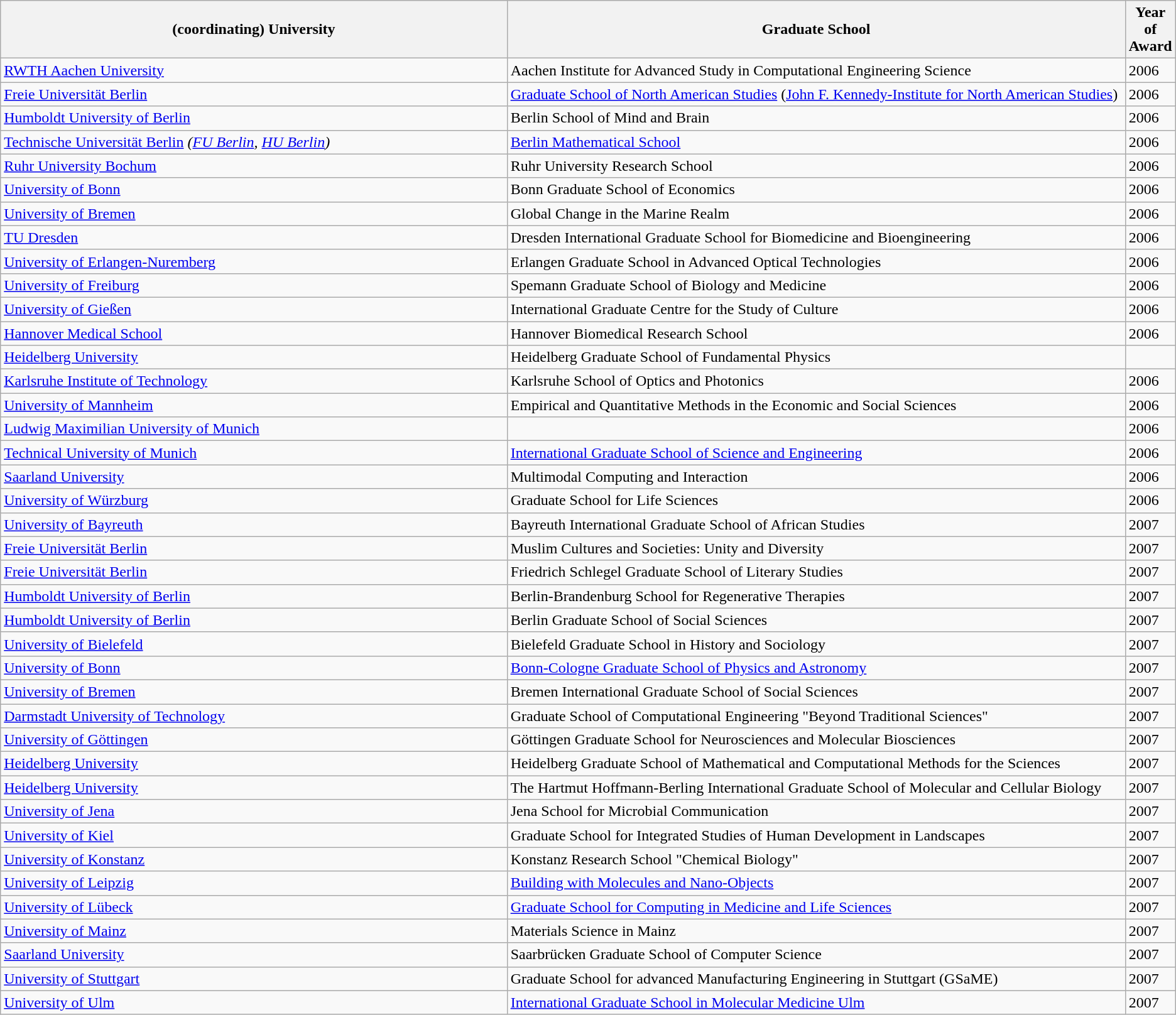<table class="wikitable">
<tr>
<th class="hintergrundfarbe10" width="45%">(coordinating) University</th>
<th class="hintergrundfarbe8" width="65%">Graduate School</th>
<th class="hintergrundfarbe8" width="65%">Year of Award</th>
</tr>
<tr>
<td><a href='#'>RWTH Aachen University</a></td>
<td>Aachen Institute for Advanced Study in Computational Engineering Science</td>
<td>2006</td>
</tr>
<tr>
<td><a href='#'>Freie Universität Berlin</a></td>
<td><a href='#'>Graduate School of North American Studies</a> (<a href='#'>John F. Kennedy-Institute for North American Studies</a>)</td>
<td>2006</td>
</tr>
<tr>
<td><a href='#'>Humboldt University of Berlin</a></td>
<td>Berlin School of Mind and Brain</td>
<td>2006</td>
</tr>
<tr>
<td><a href='#'>Technische Universität Berlin</a> <em>(<a href='#'>FU Berlin</a>, <a href='#'>HU Berlin</a>)</em></td>
<td><a href='#'>Berlin Mathematical School</a></td>
<td>2006</td>
</tr>
<tr>
<td><a href='#'>Ruhr University Bochum</a></td>
<td>Ruhr University Research School</td>
<td>2006</td>
</tr>
<tr>
<td><a href='#'>University of Bonn</a></td>
<td>Bonn Graduate School of Economics</td>
<td>2006</td>
</tr>
<tr>
<td><a href='#'>University of Bremen</a></td>
<td>Global Change in the Marine Realm</td>
<td>2006</td>
</tr>
<tr>
<td><a href='#'>TU Dresden</a></td>
<td>Dresden International Graduate School for Biomedicine and Bioengineering</td>
<td>2006</td>
</tr>
<tr>
<td><a href='#'>University of Erlangen-Nuremberg</a></td>
<td>Erlangen Graduate School in Advanced Optical Technologies</td>
<td>2006</td>
</tr>
<tr>
<td><a href='#'>University of Freiburg</a></td>
<td>Spemann Graduate School of Biology and Medicine</td>
<td>2006</td>
</tr>
<tr>
<td><a href='#'>University of Gießen</a></td>
<td>International Graduate Centre for the Study of Culture</td>
<td>2006</td>
</tr>
<tr || 2006>
<td><a href='#'>Hannover Medical School</a></td>
<td>Hannover Biomedical Research School</td>
<td>2006</td>
</tr>
<tr || 2006>
<td><a href='#'>Heidelberg University</a></td>
<td>Heidelberg Graduate School of Fundamental Physics</td>
</tr>
<tr || 2006>
<td><a href='#'>Karlsruhe Institute of Technology</a></td>
<td>Karlsruhe School of Optics and Photonics</td>
<td>2006</td>
</tr>
<tr>
<td><a href='#'>University of Mannheim</a></td>
<td>Empirical and Quantitative Methods in the Economic and Social Sciences</td>
<td>2006</td>
</tr>
<tr>
<td><a href='#'>Ludwig Maximilian University of Munich</a></td>
<td></td>
<td>2006</td>
</tr>
<tr>
<td><a href='#'>Technical University of Munich</a></td>
<td><a href='#'>International Graduate School of Science and Engineering</a></td>
<td>2006</td>
</tr>
<tr>
<td><a href='#'>Saarland University</a></td>
<td>Multimodal Computing and Interaction</td>
<td>2006</td>
</tr>
<tr>
<td><a href='#'>University of Würzburg</a></td>
<td>Graduate School for Life Sciences</td>
<td>2006</td>
</tr>
<tr>
<td><a href='#'>University of Bayreuth</a></td>
<td>Bayreuth International Graduate School of African Studies</td>
<td>2007</td>
</tr>
<tr>
<td><a href='#'>Freie Universität Berlin</a></td>
<td>Muslim Cultures and Societies: Unity and Diversity</td>
<td>2007</td>
</tr>
<tr>
<td><a href='#'>Freie Universität Berlin</a></td>
<td>Friedrich Schlegel Graduate School of Literary Studies</td>
<td>2007</td>
</tr>
<tr>
<td><a href='#'>Humboldt University of Berlin</a></td>
<td>Berlin-Brandenburg School for Regenerative Therapies</td>
<td>2007</td>
</tr>
<tr>
<td><a href='#'>Humboldt University of Berlin</a></td>
<td>Berlin Graduate School of Social Sciences</td>
<td>2007</td>
</tr>
<tr>
<td><a href='#'>University of Bielefeld</a></td>
<td>Bielefeld Graduate School in History and Sociology</td>
<td>2007</td>
</tr>
<tr>
<td><a href='#'>University of Bonn</a></td>
<td><a href='#'>Bonn-Cologne Graduate School of Physics and Astronomy</a></td>
<td>2007</td>
</tr>
<tr>
<td><a href='#'>University of Bremen</a></td>
<td>Bremen International Graduate School of Social Sciences</td>
<td>2007</td>
</tr>
<tr>
<td><a href='#'>Darmstadt University of Technology</a></td>
<td>Graduate School of Computational Engineering "Beyond Traditional Sciences"</td>
<td>2007</td>
</tr>
<tr>
<td><a href='#'>University of Göttingen</a></td>
<td>Göttingen Graduate School for Neurosciences and Molecular Biosciences</td>
<td>2007</td>
</tr>
<tr>
<td><a href='#'>Heidelberg University</a></td>
<td>Heidelberg Graduate School of Mathematical and Computational Methods for the Sciences</td>
<td>2007</td>
</tr>
<tr>
<td><a href='#'>Heidelberg University</a></td>
<td>The Hartmut Hoffmann-Berling International Graduate School of Molecular and Cellular Biology</td>
<td>2007</td>
</tr>
<tr>
<td><a href='#'>University of Jena</a></td>
<td>Jena School for Microbial Communication</td>
<td>2007</td>
</tr>
<tr>
<td><a href='#'>University of Kiel</a></td>
<td>Graduate School for Integrated Studies of Human Development in Landscapes</td>
<td>2007</td>
</tr>
<tr>
<td><a href='#'>University of Konstanz</a></td>
<td>Konstanz Research School "Chemical Biology"</td>
<td>2007</td>
</tr>
<tr>
<td><a href='#'>University of Leipzig</a></td>
<td><a href='#'>Building with Molecules and Nano-Objects</a></td>
<td>2007</td>
</tr>
<tr>
<td><a href='#'>University of Lübeck</a></td>
<td><a href='#'>Graduate School for Computing in Medicine and Life Sciences</a></td>
<td>2007</td>
</tr>
<tr>
<td><a href='#'>University of Mainz</a></td>
<td>Materials Science in Mainz</td>
<td>2007</td>
</tr>
<tr>
<td><a href='#'>Saarland University</a></td>
<td>Saarbrücken Graduate School of Computer Science</td>
<td>2007</td>
</tr>
<tr>
<td><a href='#'>University of Stuttgart</a></td>
<td GSaME>Graduate School for advanced Manufacturing Engineering in Stuttgart (GSaME)</td>
<td>2007</td>
</tr>
<tr>
<td><a href='#'>University of Ulm</a></td>
<td><a href='#'>International Graduate School in Molecular Medicine Ulm</a></td>
<td>2007</td>
</tr>
</table>
